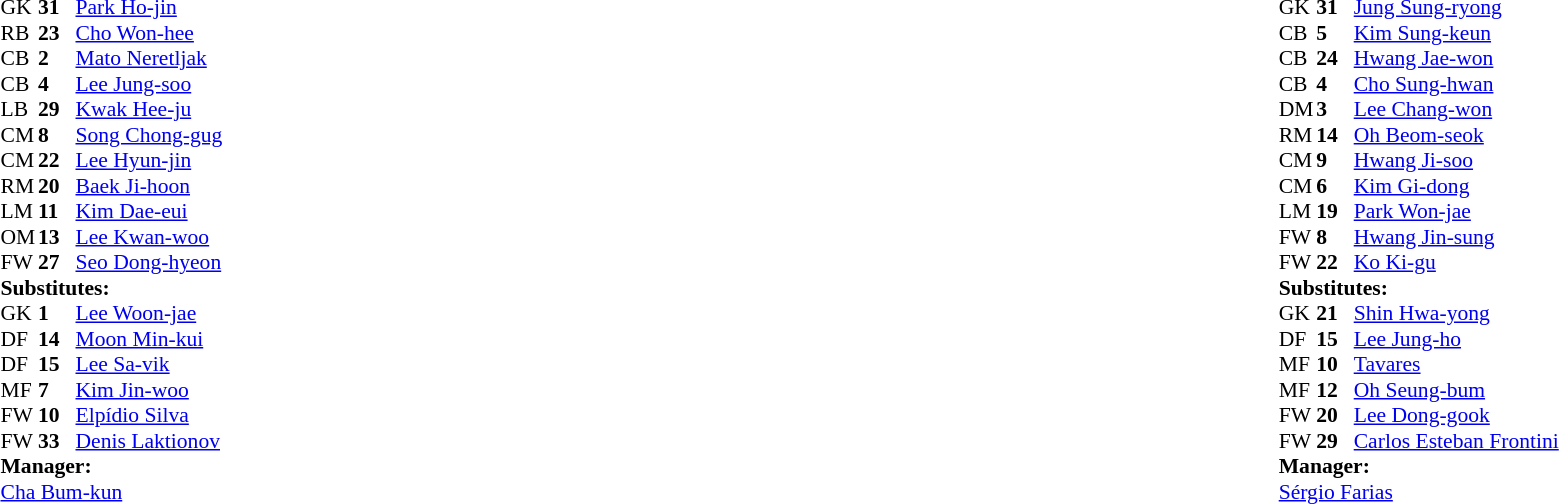<table width="100%">
<tr>
<td valign="top" width="50%"><br><table style="font-size: 90%" cellspacing="0" cellpadding="0">
<tr>
<th width=25></th>
<th width=25></th>
</tr>
<tr>
<td>GK</td>
<td><strong>31</strong></td>
<td> <a href='#'>Park Ho-jin</a></td>
</tr>
<tr>
<td>RB</td>
<td><strong>23</strong></td>
<td> <a href='#'>Cho Won-hee</a></td>
</tr>
<tr>
<td>CB</td>
<td><strong>2</strong></td>
<td> <a href='#'>Mato Neretljak</a></td>
</tr>
<tr>
<td>CB</td>
<td><strong>4</strong></td>
<td> <a href='#'>Lee Jung-soo</a></td>
</tr>
<tr>
<td>LB</td>
<td><strong>29</strong></td>
<td> <a href='#'>Kwak Hee-ju</a></td>
</tr>
<tr>
<td>CM</td>
<td><strong>8</strong></td>
<td> <a href='#'>Song Chong-gug</a></td>
</tr>
<tr>
<td>CM</td>
<td><strong>22</strong></td>
<td> <a href='#'>Lee Hyun-jin</a></td>
<td></td>
<td></td>
</tr>
<tr>
<td>RM</td>
<td><strong>20</strong></td>
<td> <a href='#'>Baek Ji-hoon</a></td>
</tr>
<tr>
<td>LM</td>
<td><strong>11</strong></td>
<td> <a href='#'>Kim Dae-eui</a></td>
<td></td>
<td></td>
</tr>
<tr>
<td>OM</td>
<td><strong>13</strong></td>
<td> <a href='#'>Lee Kwan-woo</a></td>
<td></td>
<td></td>
</tr>
<tr>
<td>FW</td>
<td><strong>27</strong></td>
<td> <a href='#'>Seo Dong-hyeon</a></td>
</tr>
<tr>
<td colspan=3><strong>Substitutes:</strong></td>
</tr>
<tr>
<td>GK</td>
<td><strong>1</strong></td>
<td> <a href='#'>Lee Woon-jae</a></td>
</tr>
<tr>
<td>DF</td>
<td><strong>14</strong></td>
<td> <a href='#'>Moon Min-kui</a></td>
</tr>
<tr>
<td>DF</td>
<td><strong>15</strong></td>
<td> <a href='#'>Lee Sa-vik</a></td>
<td></td>
<td></td>
</tr>
<tr>
<td>MF</td>
<td><strong>7</strong></td>
<td> <a href='#'>Kim Jin-woo</a></td>
<td></td>
<td></td>
</tr>
<tr>
<td>FW</td>
<td><strong>10</strong></td>
<td> <a href='#'>Elpídio Silva</a></td>
<td></td>
<td></td>
</tr>
<tr>
<td>FW</td>
<td><strong>33</strong></td>
<td> <a href='#'>Denis Laktionov</a></td>
</tr>
<tr>
<td colspan=3><strong>Manager:</strong></td>
</tr>
<tr>
<td colspan=4> <a href='#'>Cha Bum-kun</a></td>
</tr>
</table>
</td>
<td valign="top"></td>
<td valign="top" width="50%"><br><table style="font-size: 90%" cellspacing="0" cellpadding="0" align=center>
<tr>
<th width=25></th>
<th width=25></th>
</tr>
<tr>
<td>GK</td>
<td><strong>31</strong></td>
<td> <a href='#'>Jung Sung-ryong</a></td>
</tr>
<tr>
<td>CB</td>
<td><strong>5</strong></td>
<td> <a href='#'>Kim Sung-keun</a></td>
</tr>
<tr>
<td>CB</td>
<td><strong>24</strong></td>
<td> <a href='#'>Hwang Jae-won</a></td>
</tr>
<tr>
<td>CB</td>
<td><strong>4</strong></td>
<td> <a href='#'>Cho Sung-hwan</a></td>
<td></td>
</tr>
<tr>
<td>DM</td>
<td><strong>3</strong></td>
<td> <a href='#'>Lee Chang-won</a></td>
<td></td>
<td></td>
</tr>
<tr>
<td>RM</td>
<td><strong>14</strong></td>
<td> <a href='#'>Oh Beom-seok</a></td>
</tr>
<tr>
<td>CM</td>
<td><strong>9</strong></td>
<td> <a href='#'>Hwang Ji-soo</a></td>
</tr>
<tr>
<td>CM</td>
<td><strong>6</strong></td>
<td> <a href='#'>Kim Gi-dong</a></td>
</tr>
<tr>
<td>LM</td>
<td><strong>19</strong></td>
<td> <a href='#'>Park Won-jae</a></td>
</tr>
<tr>
<td>FW</td>
<td><strong>8</strong></td>
<td> <a href='#'>Hwang Jin-sung</a></td>
<td></td>
<td></td>
</tr>
<tr>
<td>FW</td>
<td><strong>22</strong></td>
<td> <a href='#'>Ko Ki-gu</a></td>
<td></td>
<td></td>
</tr>
<tr>
<td colspan=3><strong>Substitutes:</strong></td>
</tr>
<tr>
<td>GK</td>
<td><strong>21</strong></td>
<td> <a href='#'>Shin Hwa-yong</a></td>
</tr>
<tr>
<td>DF</td>
<td><strong>15</strong></td>
<td> <a href='#'>Lee Jung-ho</a></td>
</tr>
<tr>
<td>MF</td>
<td><strong>10</strong></td>
<td> <a href='#'>Tavares</a></td>
<td></td>
<td></td>
</tr>
<tr>
<td>MF</td>
<td><strong>12</strong></td>
<td> <a href='#'>Oh Seung-bum</a></td>
</tr>
<tr>
<td>FW</td>
<td><strong>20</strong></td>
<td> <a href='#'>Lee Dong-gook</a></td>
<td></td>
<td></td>
</tr>
<tr>
<td>FW</td>
<td><strong>29</strong></td>
<td> <a href='#'>Carlos Esteban Frontini</a></td>
<td></td>
<td></td>
</tr>
<tr>
<td colspan=3><strong>Manager:</strong></td>
</tr>
<tr>
<td colspan=4> <a href='#'>Sérgio Farias</a></td>
</tr>
</table>
</td>
</tr>
</table>
